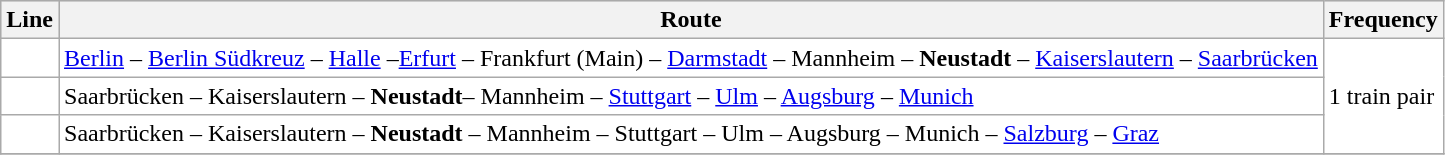<table class="wikitable" style="text-align:left; background-color:white;">
<tr bgcolor="d8d8d8">
<th>Line</th>
<th>Route</th>
<th>Frequency</th>
</tr>
<tr>
<td></td>
<td><a href='#'>Berlin</a> – <a href='#'>Berlin Südkreuz</a> – <a href='#'>Halle</a> –<a href='#'>Erfurt</a> – Frankfurt (Main) – <a href='#'>Darmstadt</a> – Mannheim – <strong>Neustadt</strong> – <a href='#'>Kaiserslautern</a> – <a href='#'>Saarbrücken</a></td>
<td rowspan=3>1 train pair</td>
</tr>
<tr>
<td></td>
<td>Saarbrücken – Kaiserslautern – <strong>Neustadt</strong>– Mannheim – <a href='#'>Stuttgart</a> – <a href='#'>Ulm</a> – <a href='#'>Augsburg</a> – <a href='#'>Munich</a></td>
</tr>
<tr>
<td></td>
<td>Saarbrücken – Kaiserslautern – <strong>Neustadt</strong> – Mannheim – Stuttgart – Ulm – Augsburg – Munich – <a href='#'>Salzburg</a> – <a href='#'>Graz</a></td>
</tr>
<tr>
</tr>
</table>
